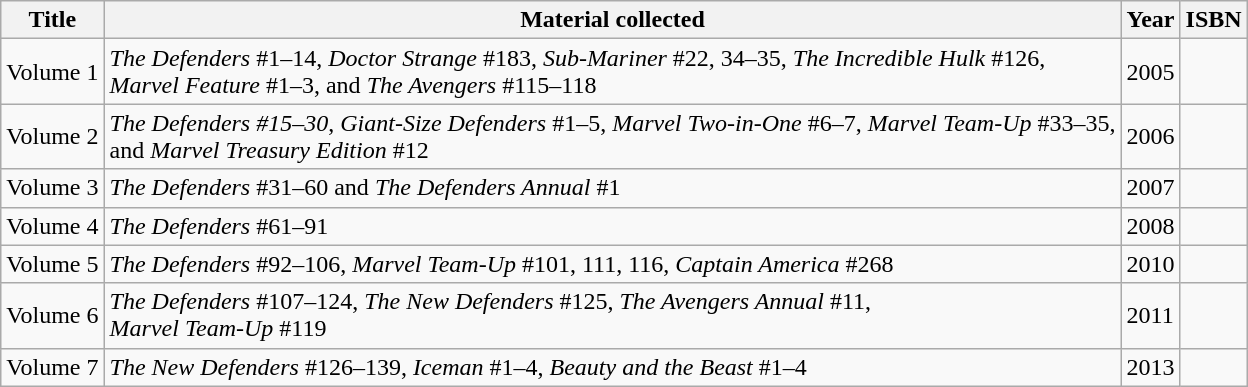<table class="wikitable sortable">
<tr>
<th>Title</th>
<th>Material collected</th>
<th>Year</th>
<th>ISBN</th>
</tr>
<tr>
<td>Volume 1</td>
<td><em>The Defenders</em> #1–14, <em>Doctor Strange</em> #183, <em>Sub-Mariner</em> #22, 34–35, <em>The Incredible Hulk</em> #126,<br> <em>Marvel Feature</em> #1–3, and <em>The Avengers</em> #115–118</td>
<td>2005</td>
<td></td>
</tr>
<tr>
<td>Volume 2</td>
<td><em>The Defenders #15–30</em>, <em>Giant-Size Defenders</em> #1–5, <em>Marvel Two-in-One</em> #6–7, <em>Marvel Team-Up</em> #33–35,<br> and <em>Marvel Treasury Edition</em> #12</td>
<td>2006</td>
<td></td>
</tr>
<tr>
<td>Volume 3</td>
<td><em>The Defenders</em> #31–60 and <em>The Defenders Annual</em> #1</td>
<td>2007</td>
<td></td>
</tr>
<tr>
<td>Volume 4</td>
<td><em>The Defenders</em> #61–91</td>
<td>2008</td>
<td></td>
</tr>
<tr>
<td>Volume 5</td>
<td><em>The Defenders</em> #92–106, <em>Marvel Team-Up</em> #101, 111, 116, <em>Captain America</em> #268</td>
<td>2010</td>
<td></td>
</tr>
<tr>
<td>Volume 6</td>
<td><em>The Defenders</em> #107–124, <em>The New Defenders</em> #125, <em>The Avengers Annual</em> #11,<br> <em>Marvel Team-Up</em> #119</td>
<td>2011</td>
<td></td>
</tr>
<tr>
<td>Volume 7</td>
<td><em>The New Defenders</em> #126–139, <em>Iceman</em> #1–4, <em>Beauty and the Beast</em> #1–4</td>
<td>2013</td>
<td></td>
</tr>
</table>
